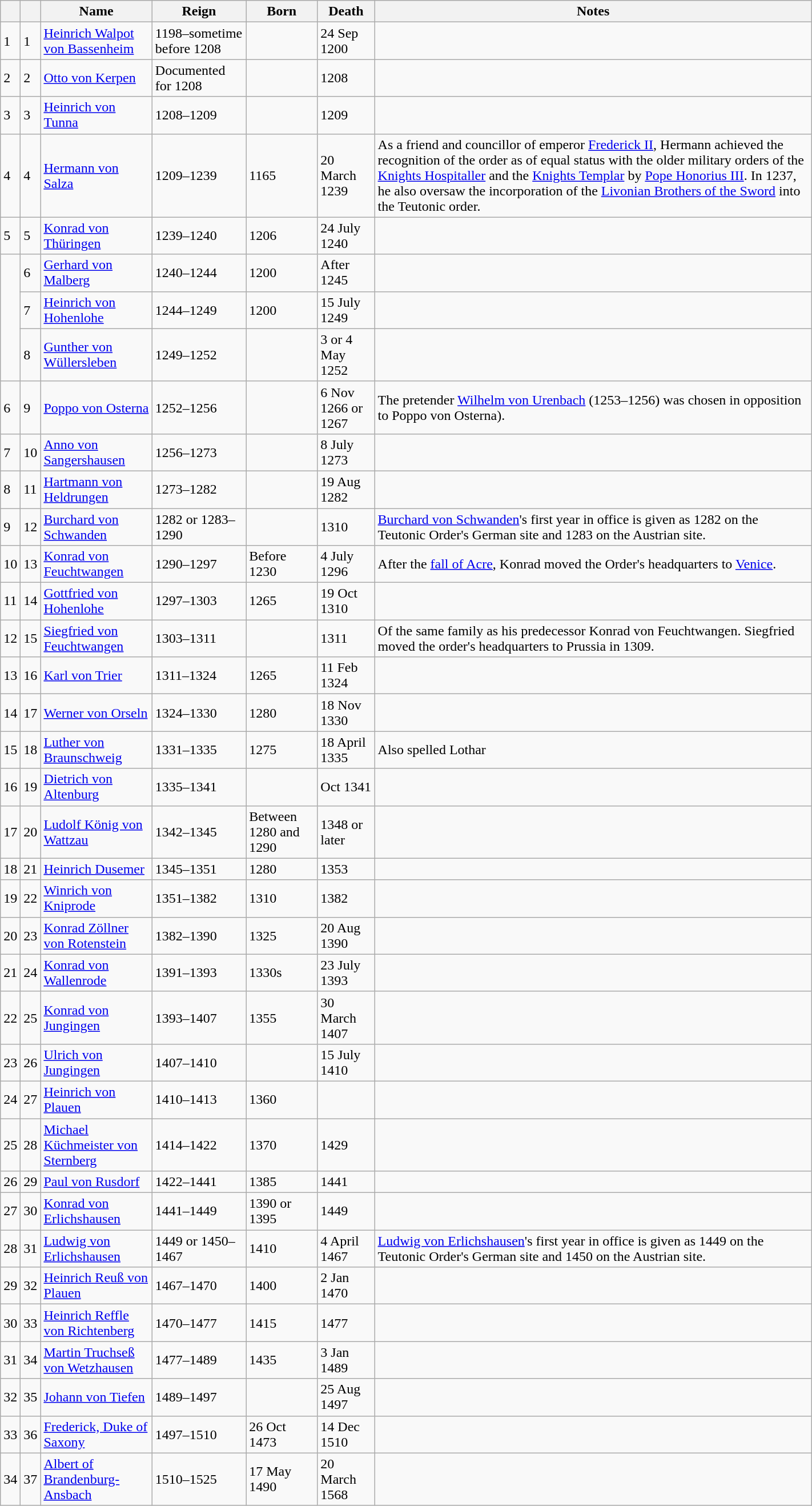<table class="wikitable sortable" width="75%">
<tr>
<th></th>
<th></th>
<th>Name</th>
<th>Reign</th>
<th>Born</th>
<th>Death</th>
<th>Notes</th>
</tr>
<tr>
<td>1</td>
<td>1</td>
<td><a href='#'>Heinrich Walpot von Bassenheim</a></td>
<td>1198–sometime before 1208</td>
<td></td>
<td>24 Sep 1200</td>
<td></td>
</tr>
<tr>
<td>2</td>
<td>2</td>
<td><a href='#'>Otto von Kerpen</a></td>
<td>Documented for 1208</td>
<td></td>
<td>1208</td>
<td></td>
</tr>
<tr>
<td>3</td>
<td>3</td>
<td><a href='#'>Heinrich von Tunna</a></td>
<td>1208–1209</td>
<td></td>
<td>1209</td>
<td></td>
</tr>
<tr>
<td>4</td>
<td>4</td>
<td><a href='#'>Hermann von Salza</a></td>
<td>1209–1239</td>
<td> 1165</td>
<td>20 March 1239</td>
<td>As a friend and councillor of emperor <a href='#'>Frederick II</a>, Hermann achieved the recognition of the order as of equal status with the older military orders of the <a href='#'>Knights Hospitaller</a> and the <a href='#'>Knights Templar</a> by <a href='#'>Pope Honorius III</a>. In 1237, he also oversaw the incorporation of the <a href='#'>Livonian Brothers of the Sword</a> into the Teutonic order.</td>
</tr>
<tr>
<td>5</td>
<td>5</td>
<td><a href='#'>Konrad von Thüringen</a></td>
<td>1239–1240</td>
<td> 1206</td>
<td>24 July 1240</td>
<td></td>
</tr>
<tr>
<td rowspan="3"></td>
<td>6</td>
<td><a href='#'>Gerhard von Malberg</a></td>
<td>1240–1244</td>
<td> 1200</td>
<td>After 1245</td>
<td></td>
</tr>
<tr>
<td>7</td>
<td><a href='#'>Heinrich von Hohenlohe</a></td>
<td>1244–1249</td>
<td> 1200</td>
<td>15 July 1249</td>
<td></td>
</tr>
<tr>
<td>8</td>
<td><a href='#'>Gunther von Wüllersleben</a></td>
<td>1249–1252</td>
<td></td>
<td>3 or 4 May 1252</td>
<td></td>
</tr>
<tr>
<td>6</td>
<td>9</td>
<td><a href='#'>Poppo von Osterna</a></td>
<td>1252–1256</td>
<td></td>
<td>6 Nov 1266 or 1267</td>
<td>The pretender <a href='#'>Wilhelm von Urenbach</a> (1253–1256) was chosen in opposition to Poppo von Osterna).</td>
</tr>
<tr>
<td>7</td>
<td>10</td>
<td><a href='#'>Anno von Sangershausen</a></td>
<td>1256–1273</td>
<td></td>
<td>8 July 1273</td>
<td></td>
</tr>
<tr>
<td>8</td>
<td>11</td>
<td><a href='#'>Hartmann von Heldrungen</a></td>
<td>1273–1282</td>
<td></td>
<td>19 Aug 1282</td>
<td></td>
</tr>
<tr>
<td>9</td>
<td>12</td>
<td><a href='#'>Burchard von Schwanden</a></td>
<td>1282 or 1283–1290</td>
<td></td>
<td>1310</td>
<td><a href='#'>Burchard von Schwanden</a>'s first year in office is given as 1282 on the Teutonic Order's German site and 1283 on the Austrian site.</td>
</tr>
<tr>
<td>10</td>
<td>13</td>
<td><a href='#'>Konrad von Feuchtwangen</a></td>
<td>1290–1297</td>
<td>Before 1230</td>
<td>4 July 1296</td>
<td>After the <a href='#'>fall of Acre</a>, Konrad moved the Order's headquarters to <a href='#'>Venice</a>.</td>
</tr>
<tr>
<td>11</td>
<td>14</td>
<td><a href='#'>Gottfried von Hohenlohe</a></td>
<td>1297–1303</td>
<td>1265</td>
<td>19 Oct 1310</td>
<td></td>
</tr>
<tr>
<td>12</td>
<td>15</td>
<td><a href='#'>Siegfried von Feuchtwangen</a></td>
<td>1303–1311</td>
<td></td>
<td>1311</td>
<td>Of the same family as his predecessor Konrad von Feuchtwangen. Siegfried moved the order's headquarters to Prussia in 1309.</td>
</tr>
<tr>
<td>13</td>
<td>16</td>
<td><a href='#'>Karl von Trier</a></td>
<td>1311–1324</td>
<td>1265</td>
<td>11 Feb 1324</td>
<td></td>
</tr>
<tr>
<td>14</td>
<td>17</td>
<td><a href='#'>Werner von Orseln</a></td>
<td>1324–1330</td>
<td> 1280</td>
<td>18 Nov 1330</td>
<td></td>
</tr>
<tr>
<td>15</td>
<td>18</td>
<td><a href='#'>Luther von Braunschweig</a></td>
<td>1331–1335</td>
<td> 1275</td>
<td>18 April 1335</td>
<td>Also spelled Lothar</td>
</tr>
<tr>
<td>16</td>
<td>19</td>
<td><a href='#'>Dietrich von Altenburg</a></td>
<td>1335–1341</td>
<td></td>
<td>Oct 1341</td>
<td></td>
</tr>
<tr>
<td>17</td>
<td>20</td>
<td><a href='#'>Ludolf König von Wattzau</a></td>
<td>1342–1345</td>
<td>Between 1280 and 1290</td>
<td>1348 or later</td>
<td></td>
</tr>
<tr>
<td>18</td>
<td>21</td>
<td><a href='#'>Heinrich Dusemer</a></td>
<td>1345–1351</td>
<td> 1280</td>
<td>1353</td>
<td></td>
</tr>
<tr>
<td>19</td>
<td>22</td>
<td><a href='#'>Winrich von Kniprode</a></td>
<td>1351–1382</td>
<td>1310</td>
<td>1382</td>
<td></td>
</tr>
<tr>
<td>20</td>
<td>23</td>
<td><a href='#'>Konrad Zöllner von Rotenstein</a></td>
<td>1382–1390</td>
<td> 1325</td>
<td>20 Aug 1390</td>
<td></td>
</tr>
<tr>
<td>21</td>
<td>24</td>
<td><a href='#'>Konrad von Wallenrode</a></td>
<td>1391–1393</td>
<td> 1330s</td>
<td>23 July 1393</td>
<td></td>
</tr>
<tr>
<td>22</td>
<td>25</td>
<td><a href='#'>Konrad von Jungingen</a></td>
<td>1393–1407</td>
<td> 1355</td>
<td>30 March 1407</td>
<td></td>
</tr>
<tr>
<td>23</td>
<td>26</td>
<td><a href='#'>Ulrich von Jungingen</a></td>
<td>1407–1410</td>
<td></td>
<td>15 July 1410</td>
<td></td>
</tr>
<tr>
<td>24</td>
<td>27</td>
<td><a href='#'>Heinrich von Plauen</a></td>
<td>1410–1413</td>
<td>1360</td>
<td></td>
<td></td>
</tr>
<tr>
<td>25</td>
<td>28</td>
<td><a href='#'>Michael Küchmeister von Sternberg</a></td>
<td>1414–1422</td>
<td> 1370</td>
<td>1429</td>
<td></td>
</tr>
<tr>
<td>26</td>
<td>29</td>
<td><a href='#'>Paul von Rusdorf</a></td>
<td>1422–1441</td>
<td> 1385</td>
<td>1441</td>
<td></td>
</tr>
<tr>
<td>27</td>
<td>30</td>
<td><a href='#'>Konrad von Erlichshausen</a></td>
<td>1441–1449</td>
<td>1390 or 1395</td>
<td>1449</td>
<td></td>
</tr>
<tr>
<td>28</td>
<td>31</td>
<td><a href='#'>Ludwig von Erlichshausen</a></td>
<td>1449 or 1450–1467</td>
<td> 1410</td>
<td>4 April 1467</td>
<td><a href='#'>Ludwig von Erlichshausen</a>'s first year in office is given as 1449 on the Teutonic Order's German site and 1450 on the Austrian site.</td>
</tr>
<tr>
<td>29</td>
<td>32</td>
<td><a href='#'>Heinrich Reuß von Plauen</a></td>
<td>1467–1470</td>
<td> 1400</td>
<td>2 Jan 1470</td>
<td></td>
</tr>
<tr>
<td>30</td>
<td>33</td>
<td><a href='#'>Heinrich Reffle von Richtenberg</a></td>
<td>1470–1477</td>
<td>1415</td>
<td>1477</td>
<td></td>
</tr>
<tr>
<td>31</td>
<td>34</td>
<td><a href='#'>Martin Truchseß von Wetzhausen</a></td>
<td>1477–1489</td>
<td>1435</td>
<td>3 Jan 1489</td>
<td></td>
</tr>
<tr>
<td>32</td>
<td>35</td>
<td><a href='#'>Johann von Tiefen</a></td>
<td>1489–1497</td>
<td></td>
<td>25 Aug 1497</td>
<td></td>
</tr>
<tr>
<td>33</td>
<td>36</td>
<td><a href='#'>Frederick, Duke of Saxony</a></td>
<td>1497–1510</td>
<td>26 Oct 1473</td>
<td>14 Dec 1510</td>
<td></td>
</tr>
<tr>
<td>34</td>
<td>37</td>
<td><a href='#'>Albert of Brandenburg-Ansbach</a></td>
<td>1510–1525</td>
<td>17 May 1490</td>
<td>20 March 1568</td>
<td></td>
</tr>
</table>
